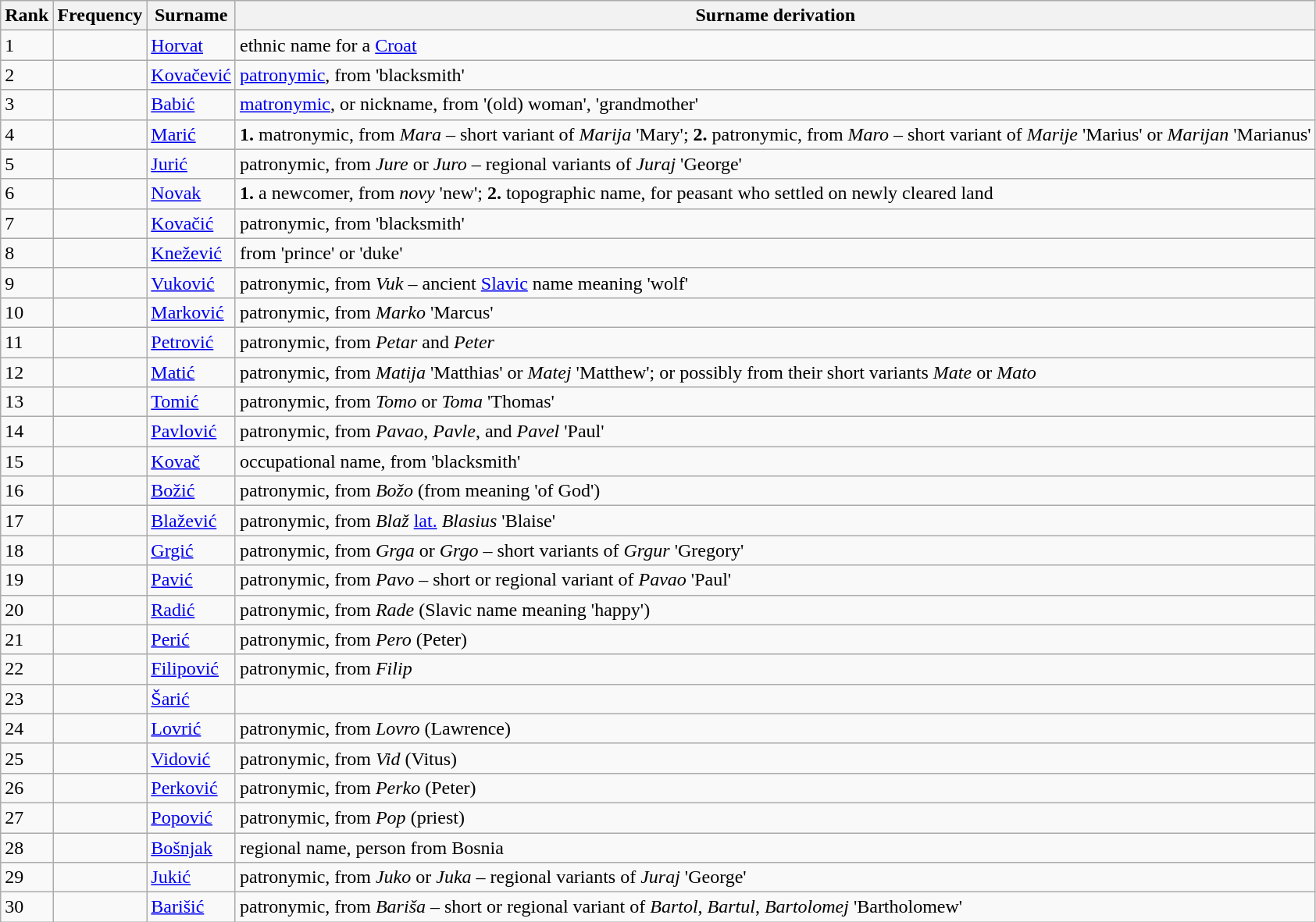<table class="wikitable">
<tr>
<th>Rank</th>
<th>Frequency</th>
<th>Surname</th>
<th>Surname derivation</th>
</tr>
<tr>
<td>1</td>
<td style="text-align:right;"></td>
<td><a href='#'>Horvat</a></td>
<td>ethnic name for a <a href='#'>Croat</a></td>
</tr>
<tr>
<td>2</td>
<td style="text-align:right;"></td>
<td><a href='#'>Kovačević</a></td>
<td><a href='#'>patronymic</a>, from  'blacksmith'</td>
</tr>
<tr>
<td>3</td>
<td style="text-align:right;"></td>
<td><a href='#'>Babić</a></td>
<td><a href='#'>matronymic</a>, or nickname, from  '(old) woman', 'grandmother'</td>
</tr>
<tr>
<td>4</td>
<td style="text-align:right;"></td>
<td><a href='#'>Marić</a></td>
<td><strong>1.</strong> matronymic, from <em>Mara</em> – short variant of <em>Marija</em> 'Mary'; <strong>2.</strong> patronymic, from <em>Maro</em> – short variant of <em>Marije</em> 'Marius' or <em>Marijan</em> 'Marianus'</td>
</tr>
<tr>
<td>5</td>
<td style="text-align:right;"></td>
<td><a href='#'>Jurić</a></td>
<td>patronymic, from <em>Jure</em> or <em>Juro</em> – regional variants of <em>Juraj</em> 'George'</td>
</tr>
<tr>
<td>6</td>
<td style="text-align:right;"></td>
<td><a href='#'>Novak</a></td>
<td><strong>1.</strong> a newcomer, from <em>novy</em> 'new'; <strong>2.</strong> topographic name, for peasant who settled on newly cleared land</td>
</tr>
<tr>
<td>7</td>
<td style="text-align:right;"></td>
<td><a href='#'>Kovačić</a></td>
<td>patronymic, from  'blacksmith'</td>
</tr>
<tr>
<td>8</td>
<td style="text-align:right;"></td>
<td><a href='#'>Knežević</a></td>
<td>from  'prince' or 'duke'</td>
</tr>
<tr>
<td>9</td>
<td style="text-align:right;"></td>
<td><a href='#'>Vuković</a></td>
<td>patronymic, from <em>Vuk</em> – ancient <a href='#'>Slavic</a> name meaning 'wolf'</td>
</tr>
<tr>
<td>10</td>
<td style="text-align:right;"></td>
<td><a href='#'>Marković</a></td>
<td>patronymic, from <em>Marko</em> 'Marcus'</td>
</tr>
<tr>
<td>11</td>
<td style="text-align:right;"></td>
<td><a href='#'>Petrović</a></td>
<td>patronymic, from <em>Petar</em> and <em>Peter</em></td>
</tr>
<tr>
<td>12</td>
<td style="text-align:right;"></td>
<td><a href='#'>Matić</a></td>
<td>patronymic, from <em>Matija</em> 'Matthias' or <em>Matej</em> 'Matthew'; or possibly from their short variants <em>Mate</em> or <em>Mato</em></td>
</tr>
<tr>
<td>13</td>
<td style="text-align:right;"></td>
<td><a href='#'>Tomić</a></td>
<td>patronymic, from <em>Tomo</em> or <em>Toma</em> 'Thomas'</td>
</tr>
<tr>
<td>14</td>
<td style="text-align:right;"></td>
<td><a href='#'>Pavlović</a></td>
<td>patronymic, from <em>Pavao</em>, <em>Pavle</em>, and <em>Pavel</em> 'Paul'</td>
</tr>
<tr>
<td>15</td>
<td style="text-align:right;"></td>
<td><a href='#'>Kovač</a></td>
<td>occupational name, from  'blacksmith'</td>
</tr>
<tr>
<td>16</td>
<td style="text-align:right;"></td>
<td><a href='#'>Božić</a></td>
<td>patronymic, from <em>Božo</em> (from  meaning 'of God')</td>
</tr>
<tr>
<td>17</td>
<td style="text-align:right;"></td>
<td><a href='#'>Blažević</a></td>
<td>patronymic, from <em>Blaž</em> <a href='#'>lat.</a> <em>Blasius</em> 'Blaise'</td>
</tr>
<tr>
<td>18</td>
<td style="text-align:right;"></td>
<td><a href='#'>Grgić</a></td>
<td>patronymic, from <em>Grga</em> or <em>Grgo</em> – short variants of <em>Grgur</em> 'Gregory'</td>
</tr>
<tr>
<td>19</td>
<td style="text-align:right;"></td>
<td><a href='#'>Pavić</a></td>
<td>patronymic, from <em>Pavo</em> – short or regional variant of <em>Pavao</em> 'Paul'</td>
</tr>
<tr>
<td>20</td>
<td style="text-align:right;"></td>
<td><a href='#'>Radić</a></td>
<td>patronymic, from <em>Rade</em> (Slavic name meaning 'happy')</td>
</tr>
<tr>
<td>21</td>
<td style="text-align:right;"></td>
<td><a href='#'>Perić</a></td>
<td>patronymic, from <em>Pero</em> (Peter)</td>
</tr>
<tr>
<td>22</td>
<td style="text-align:right;"></td>
<td><a href='#'>Filipović</a></td>
<td>patronymic, from <em>Filip</em></td>
</tr>
<tr>
<td>23</td>
<td style="text-align:right;"></td>
<td><a href='#'>Šarić</a></td>
<td></td>
</tr>
<tr>
<td>24</td>
<td style="text-align:right;"></td>
<td><a href='#'>Lovrić</a></td>
<td>patronymic, from <em>Lovro</em> (Lawrence)</td>
</tr>
<tr>
<td>25</td>
<td style="text-align:right;"></td>
<td><a href='#'>Vidović</a></td>
<td>patronymic, from <em>Vid</em> (Vitus)</td>
</tr>
<tr>
<td>26</td>
<td style="text-align:right;"></td>
<td><a href='#'>Perković</a></td>
<td>patronymic, from <em>Perko</em> (Peter)</td>
</tr>
<tr>
<td>27</td>
<td style="text-align:right;"></td>
<td><a href='#'>Popović</a></td>
<td>patronymic, from <em>Pop</em> (priest)</td>
</tr>
<tr>
<td>28</td>
<td style="text-align:right;"></td>
<td><a href='#'>Bošnjak</a></td>
<td>regional name, person from Bosnia</td>
</tr>
<tr>
<td>29</td>
<td style="text-align:right;"></td>
<td><a href='#'>Jukić</a></td>
<td>patronymic, from <em>Juko</em> or <em>Juka</em> – regional variants of <em>Juraj</em> 'George'</td>
</tr>
<tr>
<td>30</td>
<td style="text-align:right;"></td>
<td><a href='#'>Barišić</a></td>
<td>patronymic, from <em>Bariša</em> – short or regional variant of <em>Bartol</em>, <em>Bartul</em>, <em>Bartolomej</em> 'Bartholomew'</td>
</tr>
</table>
